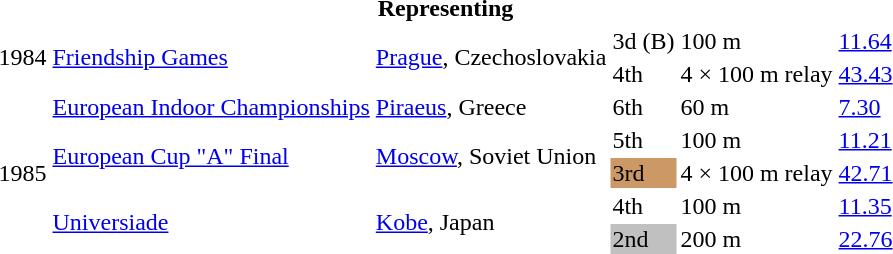<table>
<tr>
<th colspan="6">Representing </th>
</tr>
<tr>
<td rowspan=2>1984</td>
<td rowspan=2><a href='#'>Friendship Games</a></td>
<td rowspan=2><a href='#'>Prague</a>, Czechoslovakia</td>
<td>3d (B)</td>
<td>100 m</td>
<td><a href='#'>11.64</a></td>
</tr>
<tr>
<td>4th</td>
<td>4 × 100 m relay</td>
<td><a href='#'>43.43</a></td>
</tr>
<tr>
<td rowspan=5>1985</td>
<td><a href='#'>European Indoor Championships</a></td>
<td><a href='#'>Piraeus</a>, Greece</td>
<td>6th</td>
<td>60 m</td>
<td><a href='#'>7.30</a></td>
</tr>
<tr>
<td rowspan=2><a href='#'>European Cup "A" Final</a></td>
<td rowspan=2><a href='#'>Moscow</a>, Soviet Union</td>
<td>5th</td>
<td>100 m</td>
<td><a href='#'>11.21</a></td>
</tr>
<tr>
<td bgcolor=cc9966>3rd</td>
<td>4 × 100 m relay</td>
<td><a href='#'>42.71</a></td>
</tr>
<tr>
<td rowspan=2><a href='#'>Universiade</a></td>
<td rowspan=2><a href='#'>Kobe</a>, Japan</td>
<td>4th</td>
<td>100 m</td>
<td><a href='#'>11.35</a></td>
</tr>
<tr>
<td bgcolor=silver>2nd</td>
<td>200 m</td>
<td><a href='#'>22.76</a></td>
</tr>
</table>
